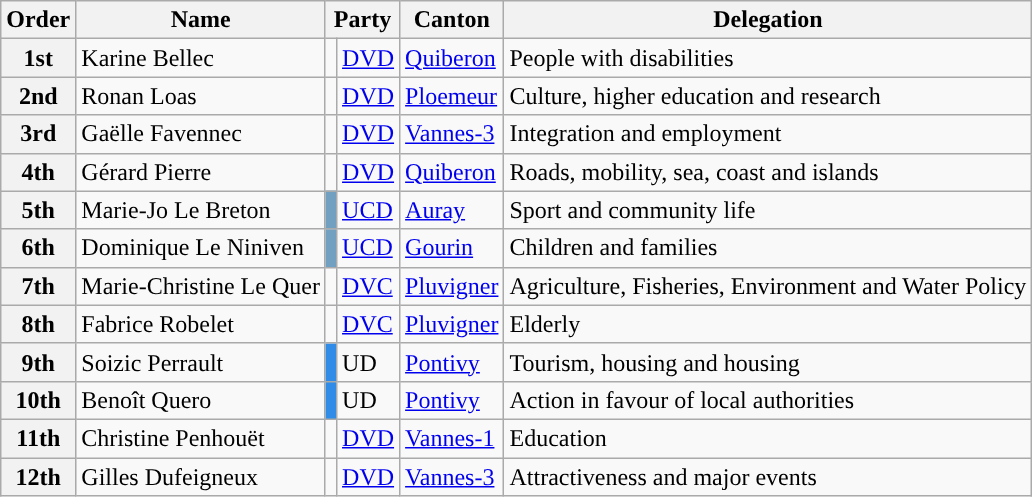<table class="wikitable sortable">
<tr>
<th>Order</th>
<th>Name</th>
<th colspan="2">Party</th>
<th>Canton</th>
<th>Delegation</th>
</tr>
<tr>
<th>1st</th>
<td>Karine Bellec</td>
<td style="color:inherit;background:"></td>
<td><a href='#'>DVD</a></td>
<td><a href='#'>Quiberon</a></td>
<td>People with disabilities</td>
</tr>
<tr>
<th>2nd</th>
<td>Ronan Loas</td>
<td style="color:inherit;background:"></td>
<td><a href='#'>DVD</a></td>
<td><a href='#'>Ploemeur</a></td>
<td>Culture, higher education and research</td>
</tr>
<tr>
<th>3rd</th>
<td>Gaëlle Favennec</td>
<td style="color:inherit;background:"></td>
<td><a href='#'>DVD</a></td>
<td><a href='#'>Vannes-3</a></td>
<td>Integration and employment</td>
</tr>
<tr>
<th>4th</th>
<td>Gérard Pierre</td>
<td style="color:inherit;background:"></td>
<td><a href='#'>DVD</a></td>
<td><a href='#'>Quiberon</a></td>
<td>Roads, mobility, sea, coast and islands</td>
</tr>
<tr>
<th>5th</th>
<td>Marie-Jo Le Breton</td>
<td style="color:inherit;background:#72A0C1"></td>
<td><a href='#'>UCD</a></td>
<td><a href='#'>Auray</a></td>
<td>Sport and community life</td>
</tr>
<tr>
<th>6th</th>
<td>Dominique Le Niniven</td>
<td style="color:inherit;background:#72A0C1"></td>
<td><a href='#'>UCD</a></td>
<td><a href='#'>Gourin</a></td>
<td>Children and families</td>
</tr>
<tr>
<th>7th</th>
<td>Marie-Christine Le Quer</td>
<td style="color:inherit;background:"></td>
<td><a href='#'>DVC</a></td>
<td><a href='#'>Pluvigner</a></td>
<td>Agriculture, Fisheries, Environment and Water Policy</td>
</tr>
<tr>
<th>8th</th>
<td>Fabrice Robelet</td>
<td style="color:inherit;background:"></td>
<td><a href='#'>DVC</a></td>
<td><a href='#'>Pluvigner</a></td>
<td>Elderly</td>
</tr>
<tr>
<th>9th</th>
<td>Soizic Perrault</td>
<td style="color:inherit;background:#318CE7"></td>
<td>UD</td>
<td><a href='#'>Pontivy</a></td>
<td>Tourism, housing and housing</td>
</tr>
<tr>
<th>10th</th>
<td>Benoît Quero</td>
<td style="color:inherit;background:#318CE7"></td>
<td>UD</td>
<td><a href='#'>Pontivy</a></td>
<td>Action in favour of local authorities</td>
</tr>
<tr>
<th>11th</th>
<td>Christine Penhouët</td>
<td style="color:inherit;background:"></td>
<td><a href='#'>DVD</a></td>
<td><a href='#'>Vannes-1</a></td>
<td>Education</td>
</tr>
<tr>
<th>12th</th>
<td>Gilles Dufeigneux</td>
<td style="color:inherit;background:"></td>
<td><a href='#'>DVD</a></td>
<td><a href='#'>Vannes-3</a></td>
<td>Attractiveness and major events</td>
</tr>
</table>
